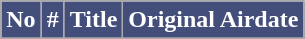<table class="wikitable plainrowheaders">
<tr style="color:white">
<th style="background: #444E7A; color:#Green; text-align: center;">No</th>
<th style="background: #444E7A; color:#Green; text-align: center;">#</th>
<th style="background: #444E7A; color:#Green; text-align: center;">Title</th>
<th style="background: #444E7A; color:#Green; text-align: center;">Original Airdate</th>
</tr>
<tr>
</tr>
</table>
